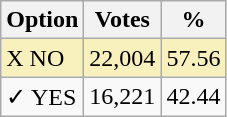<table class="wikitable">
<tr>
<th>Option</th>
<th>Votes</th>
<th>%</th>
</tr>
<tr>
<td style=background:#f8f1bd>X NO</td>
<td style=background:#f8f1bd>22,004</td>
<td style=background:#f8f1bd>57.56</td>
</tr>
<tr>
<td>✓ YES</td>
<td>16,221</td>
<td>42.44</td>
</tr>
</table>
